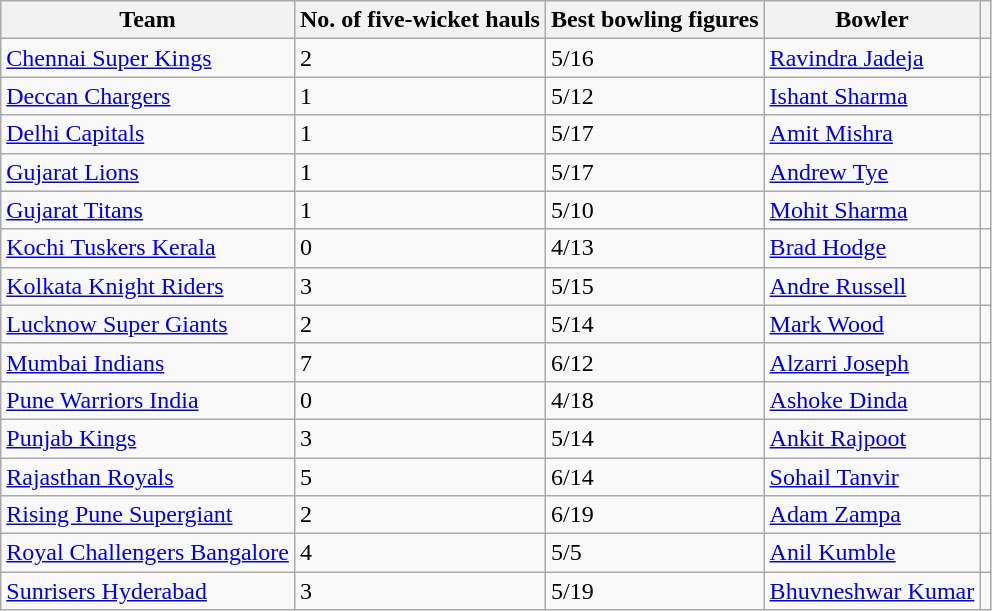<table class="wikitable sortable">
<tr>
<th>Team</th>
<th>No. of five-wicket hauls</th>
<th class="unsortable">Best bowling figures</th>
<th class="unsortable">Bowler</th>
<th class="unsortable"></th>
</tr>
<tr>
<td><a href='#'>Chennai Super Kings</a></td>
<td>2</td>
<td>5/16</td>
<td><a href='#'>Ravindra Jadeja</a></td>
<td></td>
</tr>
<tr>
<td><a href='#'>Deccan Chargers</a></td>
<td>1</td>
<td>5/12</td>
<td><a href='#'>Ishant Sharma</a></td>
<td></td>
</tr>
<tr>
<td><a href='#'>Delhi Capitals</a></td>
<td>1</td>
<td>5/17</td>
<td><a href='#'>Amit Mishra</a></td>
<td></td>
</tr>
<tr>
<td><a href='#'>Gujarat Lions</a></td>
<td>1</td>
<td>5/17</td>
<td><a href='#'>Andrew Tye</a></td>
<td></td>
</tr>
<tr>
<td><a href='#'>Gujarat Titans</a></td>
<td>1</td>
<td>5/10</td>
<td><a href='#'>Mohit Sharma</a></td>
<td></td>
</tr>
<tr>
<td><a href='#'>Kochi Tuskers Kerala</a></td>
<td>0</td>
<td>4/13</td>
<td><a href='#'>Brad Hodge</a></td>
<td></td>
</tr>
<tr>
<td><a href='#'>Kolkata Knight Riders</a></td>
<td>3</td>
<td>5/15</td>
<td><a href='#'>Andre Russell</a></td>
<td></td>
</tr>
<tr>
<td><a href='#'>Lucknow Super Giants</a></td>
<td>2</td>
<td>5/14</td>
<td><a href='#'>Mark Wood</a></td>
<td></td>
</tr>
<tr>
<td><a href='#'>Mumbai Indians</a></td>
<td>7</td>
<td>6/12</td>
<td><a href='#'>Alzarri Joseph</a></td>
<td></td>
</tr>
<tr>
<td><a href='#'>Pune Warriors India</a></td>
<td>0</td>
<td>4/18</td>
<td><a href='#'>Ashoke Dinda</a></td>
<td></td>
</tr>
<tr>
<td><a href='#'>Punjab Kings</a></td>
<td>3</td>
<td>5/14</td>
<td><a href='#'>Ankit Rajpoot</a></td>
<td></td>
</tr>
<tr>
<td><a href='#'>Rajasthan Royals</a></td>
<td>5</td>
<td>6/14</td>
<td><a href='#'>Sohail Tanvir</a></td>
<td></td>
</tr>
<tr>
<td><a href='#'>Rising Pune Supergiant</a></td>
<td>2</td>
<td>6/19</td>
<td><a href='#'>Adam Zampa</a></td>
<td></td>
</tr>
<tr>
<td><a href='#'>Royal Challengers Bangalore</a></td>
<td>4</td>
<td>5/5</td>
<td><a href='#'>Anil Kumble</a></td>
<td></td>
</tr>
<tr>
<td><a href='#'>Sunrisers Hyderabad</a></td>
<td>3</td>
<td>5/19</td>
<td><a href='#'>Bhuvneshwar Kumar</a></td>
<td></td>
</tr>
</table>
